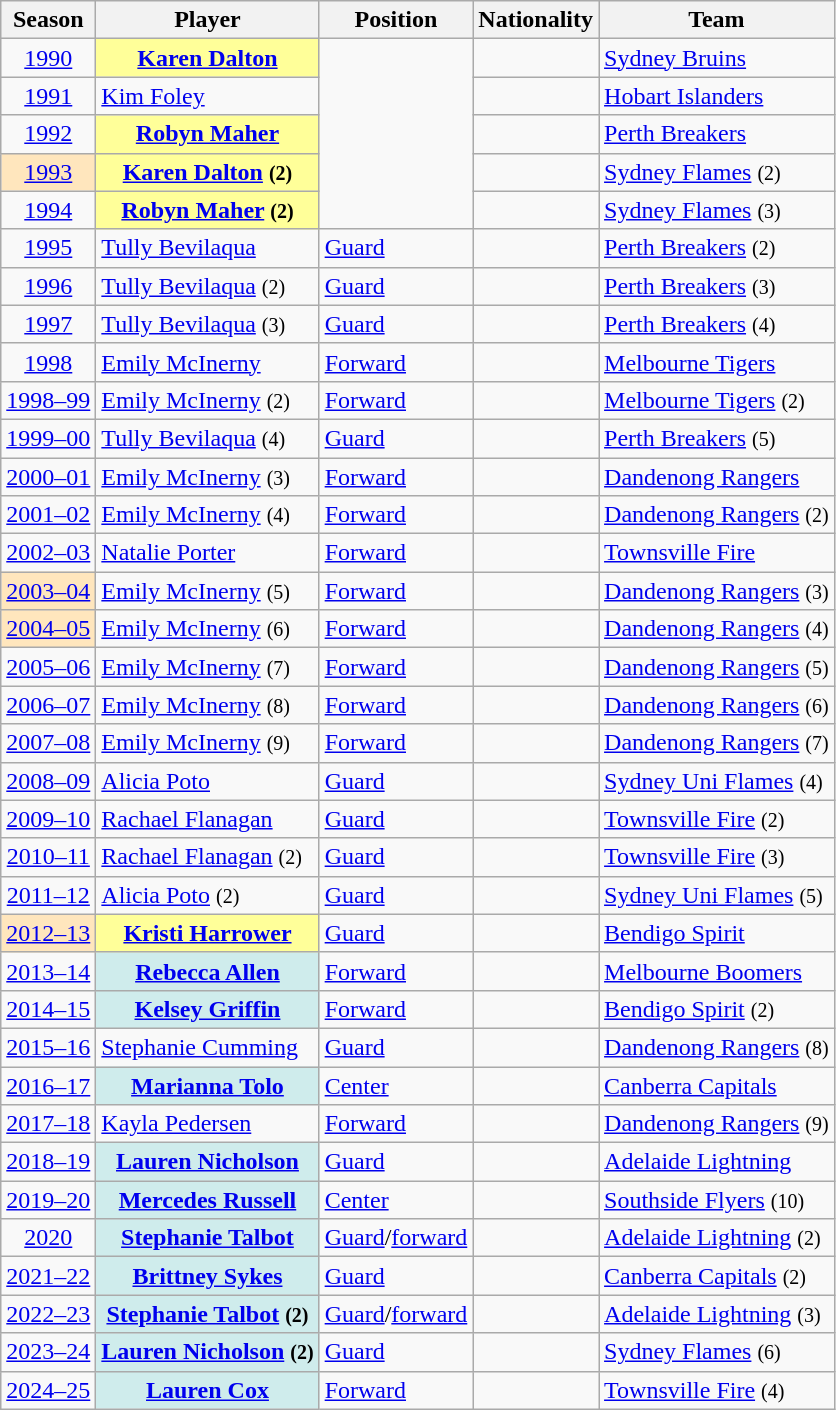<table class="wikitable plainrowheaders sortable" summary="Season (sortable), Player (sortable), Position (sortable), Nationality (sortable) and Team (sortable)">
<tr>
<th scope="col">Season</th>
<th scope="col">Player</th>
<th scope="col">Position</th>
<th scope="col">Nationality</th>
<th scope="col">Team</th>
</tr>
<tr>
<td style="text-align: center"><a href='#'>1990</a></td>
<th scope="row" style="background-color:#FFFF99"><a href='#'>Karen Dalton</a></th>
<td rowspan="5"></td>
<td></td>
<td><a href='#'>Sydney Bruins</a></td>
</tr>
<tr>
<td style="text-align: center"><a href='#'>1991</a></td>
<td><a href='#'>Kim Foley</a></td>
<td></td>
<td><a href='#'>Hobart Islanders</a></td>
</tr>
<tr>
<td style="text-align: center"><a href='#'>1992</a></td>
<th scope="row" style="background-color:#FFFF99"><a href='#'>Robyn Maher</a></th>
<td></td>
<td><a href='#'>Perth Breakers</a></td>
</tr>
<tr>
<td scope="row" style="background-color:#FFE6BD; text-align: center"><a href='#'>1993</a></td>
<th scope="row" style="background-color:#FFFF99"><a href='#'>Karen Dalton</a> <small>(2)</small></th>
<td></td>
<td><a href='#'>Sydney Flames</a> <small>(2)</small></td>
</tr>
<tr>
<td style="text-align: center"><a href='#'>1994</a></td>
<th scope="row" style="background-color:#FFFF99"><a href='#'>Robyn Maher</a> <small>(2)</small></th>
<td></td>
<td><a href='#'>Sydney Flames</a> <small>(3)</small></td>
</tr>
<tr>
<td style="text-align: center"><a href='#'>1995</a></td>
<td><a href='#'>Tully Bevilaqua</a></td>
<td><a href='#'>Guard</a></td>
<td></td>
<td><a href='#'>Perth Breakers</a> <small>(2)</small></td>
</tr>
<tr>
<td style="text-align: center"><a href='#'>1996</a></td>
<td><a href='#'>Tully Bevilaqua</a> <small>(2)</small></td>
<td><a href='#'>Guard</a></td>
<td></td>
<td><a href='#'>Perth Breakers</a> <small>(3)</small></td>
</tr>
<tr>
<td style="text-align: center"><a href='#'>1997</a></td>
<td><a href='#'>Tully Bevilaqua</a> <small>(3)</small></td>
<td><a href='#'>Guard</a></td>
<td></td>
<td><a href='#'>Perth Breakers</a> <small>(4)</small></td>
</tr>
<tr>
<td style="text-align: center"><a href='#'>1998</a></td>
<td><a href='#'>Emily McInerny</a></td>
<td><a href='#'>Forward</a></td>
<td></td>
<td><a href='#'>Melbourne Tigers</a></td>
</tr>
<tr>
<td scope="row" style="text-align: center"><a href='#'>1998–99</a></td>
<td><a href='#'>Emily McInerny</a> <small>(2)</small></td>
<td><a href='#'>Forward</a></td>
<td></td>
<td><a href='#'>Melbourne Tigers</a> <small>(2)</small></td>
</tr>
<tr>
<td scope="row" style="text-align: center"><a href='#'>1999–00</a></td>
<td><a href='#'>Tully Bevilaqua</a> <small>(4)</small></td>
<td><a href='#'>Guard</a></td>
<td></td>
<td><a href='#'>Perth Breakers</a> <small>(5)</small></td>
</tr>
<tr>
<td style="text-align: center"><a href='#'>2000–01</a></td>
<td><a href='#'>Emily McInerny</a> <small>(3)</small></td>
<td><a href='#'>Forward</a></td>
<td></td>
<td><a href='#'>Dandenong Rangers</a></td>
</tr>
<tr>
<td style="text-align: center"><a href='#'>2001–02</a></td>
<td><a href='#'>Emily McInerny</a> <small>(4)</small></td>
<td><a href='#'>Forward</a></td>
<td></td>
<td><a href='#'>Dandenong Rangers</a> <small>(2)</small></td>
</tr>
<tr>
<td scope="row" style="text-align: center"><a href='#'>2002–03</a></td>
<td><a href='#'>Natalie Porter</a></td>
<td><a href='#'>Forward</a></td>
<td></td>
<td><a href='#'>Townsville Fire</a></td>
</tr>
<tr>
<td scope="row" style="background-color:#FFE6BD; text-align: center"><a href='#'>2003–04</a></td>
<td><a href='#'>Emily McInerny</a> <small>(5)</small></td>
<td><a href='#'>Forward</a></td>
<td></td>
<td><a href='#'>Dandenong Rangers</a> <small>(3)</small></td>
</tr>
<tr>
<td scope="row" style="background-color:#FFE6BD; text-align: center"><a href='#'>2004–05</a></td>
<td><a href='#'>Emily McInerny</a> <small>(6)</small></td>
<td><a href='#'>Forward</a></td>
<td></td>
<td><a href='#'>Dandenong Rangers</a> <small>(4)</small></td>
</tr>
<tr>
<td style="text-align: center"><a href='#'>2005–06</a></td>
<td><a href='#'>Emily McInerny</a> <small>(7)</small></td>
<td><a href='#'>Forward</a></td>
<td></td>
<td><a href='#'>Dandenong Rangers</a> <small>(5)</small></td>
</tr>
<tr>
<td style="text-align: center"><a href='#'>2006–07</a></td>
<td><a href='#'>Emily McInerny</a> <small>(8)</small></td>
<td><a href='#'>Forward</a></td>
<td></td>
<td><a href='#'>Dandenong Rangers</a> <small>(6)</small></td>
</tr>
<tr>
<td style="text-align: center"><a href='#'>2007–08</a></td>
<td><a href='#'>Emily McInerny</a> <small>(9)</small></td>
<td><a href='#'>Forward</a></td>
<td></td>
<td><a href='#'>Dandenong Rangers</a> <small>(7)</small></td>
</tr>
<tr>
<td style="text-align: center"><a href='#'>2008–09</a></td>
<td><a href='#'>Alicia Poto</a></td>
<td><a href='#'>Guard</a></td>
<td></td>
<td><a href='#'>Sydney Uni Flames</a> <small>(4)</small></td>
</tr>
<tr>
<td style="text-align: center"><a href='#'>2009–10</a></td>
<td><a href='#'>Rachael Flanagan</a></td>
<td><a href='#'>Guard</a></td>
<td></td>
<td><a href='#'>Townsville Fire</a> <small>(2)</small></td>
</tr>
<tr>
<td scope="row" style="text-align: center"><a href='#'>2010–11</a></td>
<td><a href='#'>Rachael Flanagan</a> <small>(2)</small></td>
<td><a href='#'>Guard</a></td>
<td></td>
<td><a href='#'>Townsville Fire</a> <small>(3)</small></td>
</tr>
<tr>
<td style="text-align: center"><a href='#'>2011–12</a></td>
<td><a href='#'>Alicia Poto</a> <small>(2)</small></td>
<td><a href='#'>Guard</a></td>
<td></td>
<td><a href='#'>Sydney Uni Flames</a> <small>(5)</small></td>
</tr>
<tr>
<td scope="row" style="background-color:#FFE6BD; text-align: center"><a href='#'>2012–13</a></td>
<th scope="row" style="background-color:#FFFF99"><a href='#'>Kristi Harrower</a></th>
<td><a href='#'>Guard</a></td>
<td></td>
<td><a href='#'>Bendigo Spirit</a></td>
</tr>
<tr>
<td style="text-align: center"><a href='#'>2013–14</a></td>
<th scope="row" style="background-color:#CFECEC"><a href='#'>Rebecca Allen</a></th>
<td><a href='#'>Forward</a></td>
<td></td>
<td><a href='#'>Melbourne Boomers</a></td>
</tr>
<tr>
<td style="text-align: center"><a href='#'>2014–15</a></td>
<th scope="row" style="background-color:#CFECEC"><a href='#'>Kelsey Griffin</a></th>
<td><a href='#'>Forward</a></td>
<td></td>
<td><a href='#'>Bendigo Spirit</a> <small>(2)</small></td>
</tr>
<tr>
<td scope="row" style="text-align: center"><a href='#'>2015–16</a></td>
<td><a href='#'>Stephanie Cumming</a></td>
<td><a href='#'>Guard</a></td>
<td></td>
<td><a href='#'>Dandenong Rangers</a> <small>(8)</small></td>
</tr>
<tr>
<td style="text-align: center"><a href='#'>2016–17</a></td>
<th scope="row" style="background-color:#CFECEC"><a href='#'>Marianna Tolo</a></th>
<td><a href='#'>Center</a></td>
<td></td>
<td><a href='#'>Canberra Capitals</a></td>
</tr>
<tr>
<td scope="row" style="text-align: center"><a href='#'>2017–18</a></td>
<td><a href='#'>Kayla Pedersen</a></td>
<td><a href='#'>Forward</a></td>
<td></td>
<td><a href='#'>Dandenong Rangers</a> <small>(9)</small></td>
</tr>
<tr>
<td scope="row" style="text-align: center"><a href='#'>2018–19</a></td>
<th scope="row" style="background-color:#CFECEC"><a href='#'>Lauren Nicholson</a></th>
<td><a href='#'>Guard</a></td>
<td></td>
<td><a href='#'>Adelaide Lightning</a></td>
</tr>
<tr>
<td scope="row" style="text-align: center"><a href='#'>2019–20</a></td>
<th scope="row" style="background-color:#CFECEC"><a href='#'>Mercedes Russell</a></th>
<td><a href='#'>Center</a></td>
<td></td>
<td><a href='#'>Southside Flyers</a> <small>(10)</small></td>
</tr>
<tr>
<td scope="row" style="text-align: center"><a href='#'>2020</a></td>
<th scope="row" style="background-color:#CFECEC"><a href='#'>Stephanie Talbot</a></th>
<td><a href='#'>Guard</a>/<a href='#'>forward</a></td>
<td></td>
<td><a href='#'>Adelaide Lightning</a> <small>(2)</small></td>
</tr>
<tr>
<td scope="row" style="text-align: center"><a href='#'>2021–22</a></td>
<th scope="row" style="background-color:#CFECEC"><a href='#'>Brittney Sykes</a></th>
<td><a href='#'>Guard</a></td>
<td></td>
<td><a href='#'>Canberra Capitals</a> <small>(2)</small></td>
</tr>
<tr>
<td scope="row" style="text-align: center"><a href='#'>2022–23</a></td>
<th scope="row" style="background-color:#CFECEC"><a href='#'>Stephanie Talbot</a> <small>(2)</small></th>
<td><a href='#'>Guard</a>/<a href='#'>forward</a></td>
<td></td>
<td><a href='#'>Adelaide Lightning</a> <small>(3)</small></td>
</tr>
<tr>
<td scope="row" style="text-align: center"><a href='#'>2023–24</a></td>
<th scope="row" style="background-color:#CFECEC"><a href='#'>Lauren Nicholson</a> <small>(2)</small></th>
<td><a href='#'>Guard</a></td>
<td></td>
<td><a href='#'>Sydney Flames</a> <small>(6)</small></td>
</tr>
<tr>
<td scope="row" style="text-align: center"><a href='#'>2024–25</a></td>
<th scope="row" style="background-color:#CFECEC"><a href='#'>Lauren Cox</a></th>
<td><a href='#'>Forward</a></td>
<td></td>
<td><a href='#'>Townsville Fire</a> <small>(4)</small></td>
</tr>
</table>
